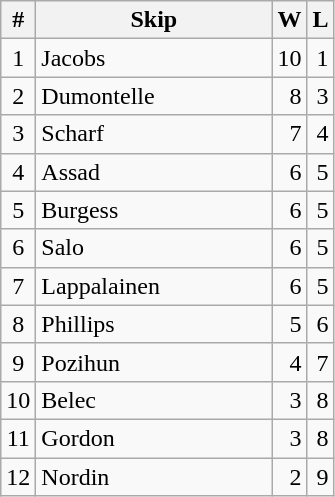<table class="wikitable">
<tr>
<th width=10 nowrap>#</th>
<th width=150 nowrap>Skip</th>
<th>W</th>
<th>L</th>
</tr>
<tr align="right">
<td align=center>1</td>
<td align=left>Jacobs</td>
<td>10</td>
<td>1</td>
</tr>
<tr align="right">
<td align=center>2</td>
<td align=left>Dumontelle</td>
<td>8</td>
<td>3</td>
</tr>
<tr align="right">
<td align=center>3</td>
<td align=left>Scharf</td>
<td>7</td>
<td>4</td>
</tr>
<tr align="right">
<td align=center>4</td>
<td align=left>Assad</td>
<td>6</td>
<td>5</td>
</tr>
<tr align="right">
<td align=center>5</td>
<td align=left>Burgess</td>
<td>6</td>
<td>5</td>
</tr>
<tr align="right">
<td align=center>6</td>
<td align=left>Salo</td>
<td>6</td>
<td>5</td>
</tr>
<tr align="right">
<td align=center>7</td>
<td align=left>Lappalainen</td>
<td>6</td>
<td>5</td>
</tr>
<tr align="right">
<td align=center>8</td>
<td align=left>Phillips</td>
<td>5</td>
<td>6</td>
</tr>
<tr align="right">
<td align=center>9</td>
<td align=left>Pozihun</td>
<td>4</td>
<td>7</td>
</tr>
<tr align="right">
<td align=center>10</td>
<td align=left>Belec</td>
<td>3</td>
<td>8</td>
</tr>
<tr align="right">
<td align=center>11</td>
<td align=left>Gordon</td>
<td>3</td>
<td>8</td>
</tr>
<tr align="right">
<td align=center>12</td>
<td align=left>Nordin</td>
<td>2</td>
<td>9</td>
</tr>
</table>
